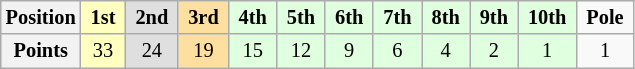<table class="wikitable" style="font-size:85%; text-align:center">
<tr>
<th>Position</th>
<td style="background:#FFFFBF;"> <strong>1st</strong> </td>
<td style="background:#DFDFDF;"> <strong>2nd</strong> </td>
<td style="background:#FFDF9F;"> <strong>3rd</strong> </td>
<td style="background:#DFFFDF;"> <strong>4th</strong> </td>
<td style="background:#DFFFDF;"> <strong>5th</strong> </td>
<td style="background:#DFFFDF;"> <strong>6th</strong> </td>
<td style="background:#DFFFDF;"> <strong>7th</strong> </td>
<td style="background:#DFFFDF;"> <strong>8th</strong> </td>
<td style="background:#DFFFDF;"> <strong>9th</strong> </td>
<td style="background:#DFFFDF;"> <strong>10th</strong> </td>
<td> <strong>Pole</strong> </td>
</tr>
<tr>
<th>Points</th>
<td style="background:#FFFFBF;">33</td>
<td style="background:#DFDFDF;">24</td>
<td style="background:#FFDF9F;">19</td>
<td style="background:#DFFFDF;">15</td>
<td style="background:#DFFFDF;">12</td>
<td style="background:#DFFFDF;">9</td>
<td style="background:#DFFFDF;">6</td>
<td style="background:#DFFFDF;">4</td>
<td style="background:#DFFFDF;">2</td>
<td style="background:#DFFFDF;">1</td>
<td>1</td>
</tr>
</table>
